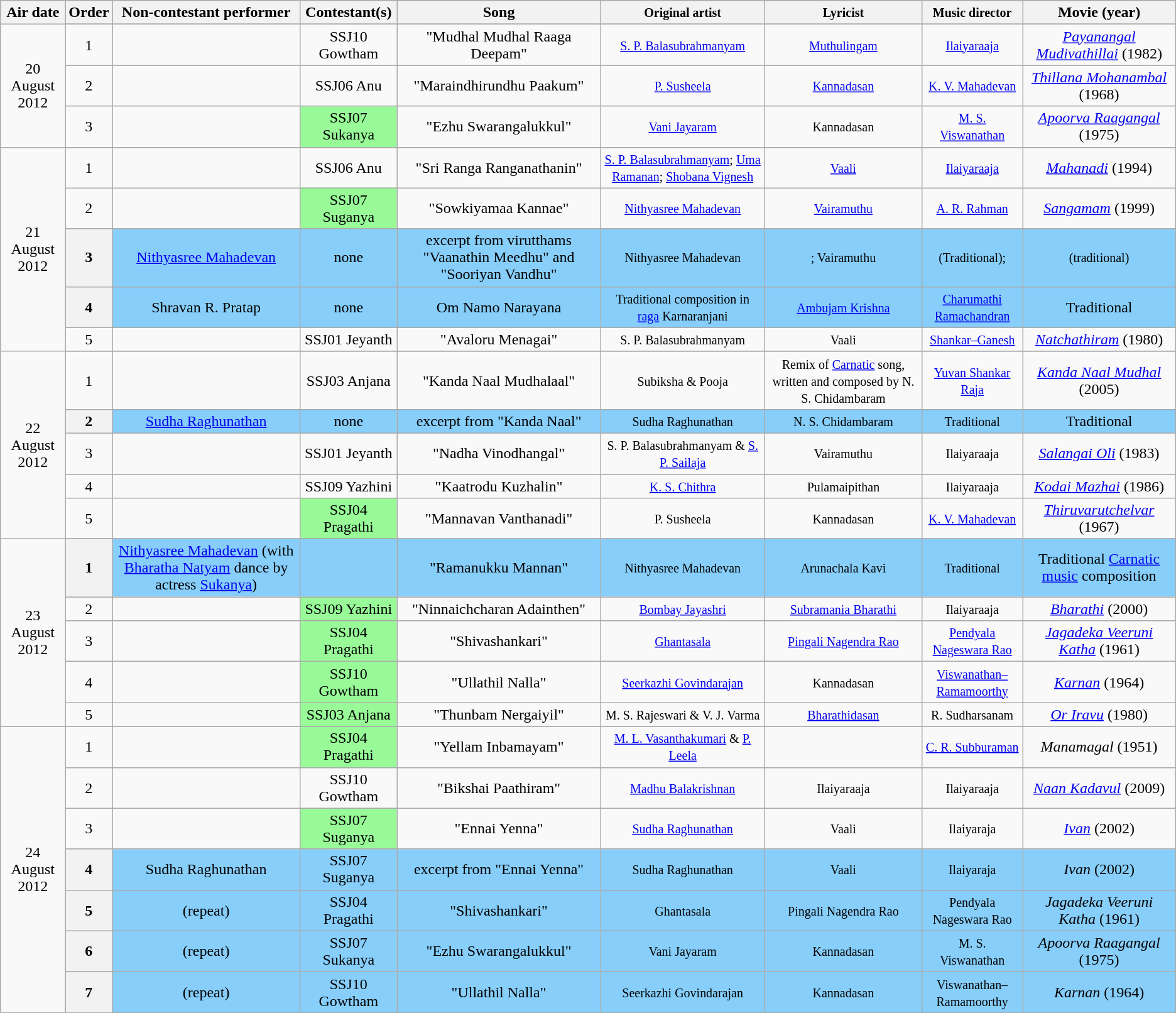<table class="wikitable sortable sticky-header" style="text-align: center; width: auto;">
<tr style="background:lightgrey; text-align:center;">
<th>Air date</th>
<th>Order</th>
<th>Non-contestant performer</th>
<th>Contestant(s)</th>
<th>Song</th>
<th><small>Original artist</small></th>
<th><small>Lyricist </small></th>
<th><small>Music director</small></th>
<th>Movie (year)</th>
</tr>
<tr>
<td rowspan=4>20 August 2012</td>
</tr>
<tr>
<td>1</td>
<td></td>
<td>SSJ10 Gowtham</td>
<td>"Mudhal Mudhal Raaga Deepam"</td>
<td><small><a href='#'>S. P. Balasubrahmanyam</a></small></td>
<td><small><a href='#'>Muthulingam</a></small></td>
<td><small><a href='#'>Ilaiyaraaja</a></small></td>
<td><em><a href='#'>Payanangal Mudivathillai</a></em> (1982)</td>
</tr>
<tr>
<td>2</td>
<td></td>
<td>SSJ06 Anu</td>
<td>"Maraindhirundhu Paakum"</td>
<td><small><a href='#'>P. Susheela</a></small></td>
<td><small><a href='#'>Kannadasan</a> </small></td>
<td><small><a href='#'>K. V. Mahadevan</a></small></td>
<td><a href='#'><em>Thillana Mohanambal</em></a> (1968)</td>
</tr>
<tr>
<td>3</td>
<td></td>
<td style="background:palegreen">SSJ07 Sukanya</td>
<td>"Ezhu Swarangalukkul"</td>
<td><small><a href='#'>Vani Jayaram</a></small></td>
<td><small>Kannadasan </small></td>
<td><small><a href='#'>M. S. Viswanathan</a></small></td>
<td><a href='#'><em>Apoorva Raagangal</em></a> (1975)</td>
</tr>
<tr>
<td rowspan=6>21 August 2012</td>
</tr>
<tr>
<td>1</td>
<td></td>
<td>SSJ06 Anu</td>
<td>"Sri Ranga Ranganathanin"</td>
<td><small><a href='#'>S. P. Balasubrahmanyam</a>; <a href='#'>Uma Ramanan</a>; <a href='#'>Shobana Vignesh</a></small></td>
<td><small><a href='#'>Vaali</a></small></td>
<td><small><a href='#'>Ilaiyaraaja</a></small></td>
<td><a href='#'><em>Mahanadi</em></a> (1994)</td>
</tr>
<tr>
<td>2</td>
<td></td>
<td style="background:palegreen">SSJ07 Suganya</td>
<td>"Sowkiyamaa Kannae"</td>
<td><small><a href='#'>Nithyasree Mahadevan</a></small></td>
<td><small><a href='#'>Vairamuthu</a> </small></td>
<td><small><a href='#'>A. R. Rahman</a></small></td>
<td><a href='#'><em>Sangamam</em></a> (1999)</td>
</tr>
<tr style="background:lightskyblue">
<th scope="row">3</th>
<td><a href='#'>Nithyasree Mahadevan</a></td>
<td>none </td>
<td>excerpt from virutthams "Vaanathin Meedhu" and "Sooriyan Vandhu"</td>
<td><small>Nithyasree Mahadevan</small></td>
<td><small>; Vairamuthu</small></td>
<td><small>(Traditional); </small></td>
<td> <small>(traditional)</small></td>
</tr>
<tr style="background:lightskyblue">
<th scope="row">4</th>
<td>Shravan R. Pratap</td>
<td>none </td>
<td>Om Namo Narayana</td>
<td><small>Traditional composition in <a href='#'>raga</a> Karnaranjani </small></td>
<td><small> <a href='#'>Ambujam Krishna</a></small></td>
<td><small><a href='#'>Charumathi Ramachandran</a></small></td>
<td>Traditional</td>
</tr>
<tr>
<td>5</td>
<td></td>
<td>SSJ01 Jeyanth</td>
<td>"Avaloru Menagai"</td>
<td><small>S. P. Balasubrahmanyam</small></td>
<td><small>Vaali</small></td>
<td><small><a href='#'>Shankar–Ganesh</a></small></td>
<td><em><a href='#'>Natchathiram</a></em> (1980)</td>
</tr>
<tr>
<td rowspan=6>22 August 2012</td>
</tr>
<tr>
<td>1</td>
<td></td>
<td>SSJ03 Anjana</td>
<td>"Kanda Naal Mudhalaal"</td>
<td><small>Subiksha & Pooja</small></td>
<td><small>Remix of <a href='#'>Carnatic</a> song, written and composed by N. S. Chidambaram</small></td>
<td><small><a href='#'>Yuvan Shankar Raja</a></small></td>
<td><em><a href='#'>Kanda Naal Mudhal</a></em> (2005)</td>
</tr>
<tr style="background:lightskyblue">
<th scope="row">2</th>
<td><a href='#'>Sudha Raghunathan</a></td>
<td>none </td>
<td>excerpt from "Kanda Naal"</td>
<td><small>Sudha Raghunathan</small></td>
<td><small> N. S. Chidambaram</small></td>
<td><small>Traditional</small></td>
<td>Traditional</td>
</tr>
<tr>
<td>3</td>
<td></td>
<td>SSJ01 Jeyanth</td>
<td>"Nadha Vinodhangal"</td>
<td><small>S. P. Balasubrahmanyam & <a href='#'>S. P. Sailaja</a></small></td>
<td><small>Vairamuthu </small></td>
<td><small>Ilaiyaraaja</small></td>
<td><a href='#'><em>Salangai Oli</em></a> (1983)</td>
</tr>
<tr>
<td>4</td>
<td></td>
<td>SSJ09 Yazhini</td>
<td>"Kaatrodu Kuzhalin"</td>
<td><small><a href='#'>K. S. Chithra</a></small></td>
<td><small>Pulamaipithan</small></td>
<td><small>Ilaiyaraaja</small></td>
<td><em><a href='#'>Kodai Mazhai</a></em> (1986)</td>
</tr>
<tr>
<td>5</td>
<td></td>
<td style="background:palegreen">SSJ04 Pragathi</td>
<td>"Mannavan Vanthanadi"</td>
<td><small>P. Susheela</small></td>
<td><small>Kannadasan</small></td>
<td><small><a href='#'>K. V. Mahadevan</a></small></td>
<td><em><a href='#'>Thiruvarutchelvar</a></em> (1967)</td>
</tr>
<tr>
<td rowspan=6>23 August 2012</td>
</tr>
<tr style="background:lightskyblue">
<th scope="row">1</th>
<td><a href='#'>Nithyasree Mahadevan</a> (with <a href='#'>Bharatha Natyam</a> dance by actress <a href='#'>Sukanya</a>)</td>
<td></td>
<td>"Ramanukku Mannan"</td>
<td><small>Nithyasree Mahadevan</small></td>
<td><small>Arunachala Kavi</small></td>
<td><small>Traditional</small></td>
<td>Traditional <a href='#'>Carnatic music</a> composition</td>
</tr>
<tr>
<td>2</td>
<td></td>
<td style="background:palegreen">SSJ09 Yazhini</td>
<td>"Ninnaichcharan Adainthen"</td>
<td><small><a href='#'>Bombay Jayashri</a></small></td>
<td><small><a href='#'>Subramania Bharathi</a></small></td>
<td><small>Ilaiyaraaja</small></td>
<td><a href='#'><em>Bharathi</em></a> (2000)</td>
</tr>
<tr>
<td>3</td>
<td></td>
<td style="background:palegreen">SSJ04 Pragathi</td>
<td>"Shivashankari"</td>
<td><small><a href='#'>Ghantasala</a></small></td>
<td><small><a href='#'>Pingali Nagendra Rao</a></small></td>
<td><small><a href='#'>Pendyala Nageswara Rao</a></small></td>
<td><em><a href='#'>Jagadeka Veeruni Katha</a></em> (1961)</td>
</tr>
<tr>
<td>4</td>
<td></td>
<td style="background:palegreen">SSJ10 Gowtham</td>
<td>"Ullathil Nalla"</td>
<td><small><a href='#'>Seerkazhi Govindarajan</a></small></td>
<td><small>Kannadasan</small></td>
<td><small><a href='#'>Viswanathan–Ramamoorthy</a></small></td>
<td><a href='#'><em>Karnan</em></a> (1964)</td>
</tr>
<tr>
<td>5</td>
<td></td>
<td style="background:palegreen">SSJ03 Anjana</td>
<td>"Thunbam Nergaiyil"</td>
<td><small>M. S. Rajeswari & V. J. Varma</small></td>
<td><small><a href='#'>Bharathidasan</a></small></td>
<td><small>R. Sudharsanam</small></td>
<td><em><a href='#'>Or Iravu</a></em> (1980)</td>
</tr>
<tr>
</tr>
<tr>
<td rowspan=8>24 August 2012</td>
</tr>
<tr>
<td>1</td>
<td></td>
<td style="background:palegreen">SSJ04 Pragathi</td>
<td>"Yellam Inbamayam"</td>
<td><small><a href='#'>M. L. Vasanthakumari</a> & <a href='#'>P. Leela</a></small></td>
<td><small></small></td>
<td><small><a href='#'>C. R. Subburaman</a></small></td>
<td><em>Manamagal</em> (1951)</td>
</tr>
<tr>
<td>2</td>
<td></td>
<td>SSJ10 Gowtham</td>
<td>"Bikshai Paathiram"</td>
<td><small><a href='#'>Madhu Balakrishnan</a></small></td>
<td><small>Ilaiyaraaja</small></td>
<td><small>Ilaiyaraaja</small></td>
<td><a href='#'><em>Naan Kadavul</em></a> (2009)</td>
</tr>
<tr>
<td>3</td>
<td></td>
<td style="background:palegreen">SSJ07 Suganya</td>
<td>"Ennai Yenna"</td>
<td><small><a href='#'>Sudha Raghunathan</a></small></td>
<td><small>Vaali </small></td>
<td><small>Ilaiyaraja</small></td>
<td><a href='#'><em>Ivan</em></a> (2002)</td>
</tr>
<tr style="background:lightskyblue">
<th scope="row">4</th>
<td>Sudha Raghunathan</td>
<td>SSJ07 Suganya</td>
<td>excerpt from "Ennai Yenna"</td>
<td><small>Sudha Raghunathan</small></td>
<td><small>Vaali </small></td>
<td><small>Ilaiyaraja</small></td>
<td><em>Ivan</em> (2002)</td>
</tr>
<tr style="background:lightskyblue">
<th scope="row">5</th>
<td>(repeat)</td>
<td>SSJ04 Pragathi</td>
<td>"Shivashankari"</td>
<td><small>Ghantasala</small></td>
<td><small>Pingali Nagendra Rao</small></td>
<td><small>Pendyala Nageswara Rao</small></td>
<td><em>Jagadeka Veeruni Katha</em> (1961)</td>
</tr>
<tr style="background:lightskyblue">
<th scope="row">6</th>
<td>(repeat)</td>
<td>SSJ07 Sukanya</td>
<td>"Ezhu Swarangalukkul"</td>
<td><small>Vani Jayaram</small></td>
<td><small>Kannadasan </small></td>
<td><small>M. S. Viswanathan</small></td>
<td><em>Apoorva Raagangal</em> (1975)</td>
</tr>
<tr style="background:lightskyblue">
<th scope="row">7</th>
<td>(repeat)</td>
<td>SSJ10 Gowtham</td>
<td>"Ullathil Nalla"</td>
<td><small>Seerkazhi Govindarajan</small></td>
<td><small>Kannadasan</small></td>
<td><small>Viswanathan–Ramamoorthy</small></td>
<td><em>Karnan</em> (1964)</td>
</tr>
<tr>
</tr>
</table>
